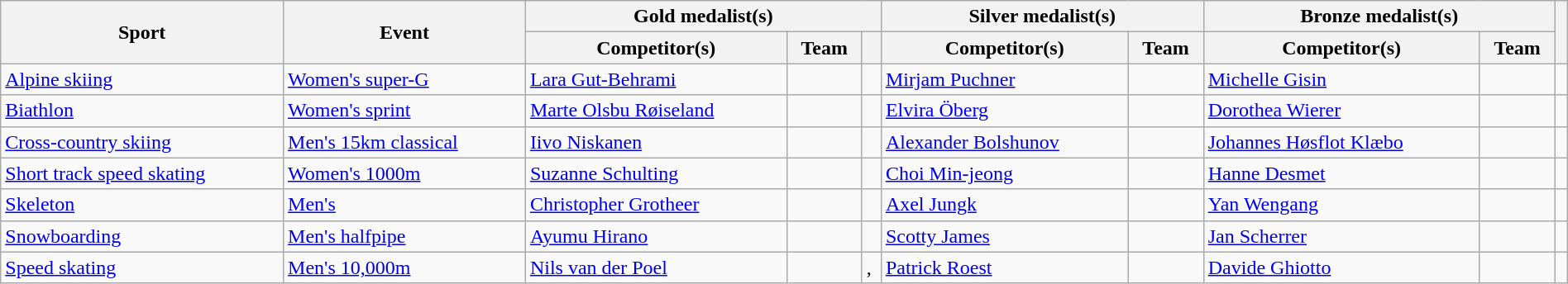<table class="wikitable" style="width:100%;">
<tr>
<th rowspan="2">Sport</th>
<th rowspan="2">Event</th>
<th colspan="3">Gold medalist(s)</th>
<th colspan="2">Silver medalist(s)</th>
<th colspan="2">Bronze medalist(s)</th>
<th rowspan="2"></th>
</tr>
<tr>
<th>Competitor(s)</th>
<th>Team</th>
<th></th>
<th>Competitor(s)</th>
<th>Team</th>
<th>Competitor(s)</th>
<th>Team</th>
</tr>
<tr>
<td><a href='#'>Alpine skiing</a></td>
<td><a href='#'>Women's super-G</a></td>
<td><a href='#'>Lara Gut-Behrami</a></td>
<td></td>
<td></td>
<td><a href='#'>Mirjam Puchner</a></td>
<td></td>
<td><a href='#'>Michelle Gisin</a></td>
<td></td>
<td></td>
</tr>
<tr>
<td><a href='#'>Biathlon</a></td>
<td><a href='#'>Women's sprint</a></td>
<td><a href='#'>Marte Olsbu Røiseland</a></td>
<td></td>
<td></td>
<td><a href='#'>Elvira Öberg</a></td>
<td></td>
<td><a href='#'>Dorothea Wierer</a></td>
<td></td>
<td></td>
</tr>
<tr>
<td><a href='#'>Cross-country skiing</a></td>
<td><a href='#'>Men's 15km classical</a></td>
<td><a href='#'>Iivo Niskanen</a></td>
<td></td>
<td></td>
<td><a href='#'>Alexander Bolshunov</a></td>
<td></td>
<td><a href='#'>Johannes Høsflot Klæbo</a></td>
<td></td>
<td></td>
</tr>
<tr>
<td><a href='#'>Short track speed skating</a></td>
<td><a href='#'>Women's 1000m</a></td>
<td><a href='#'>Suzanne Schulting</a></td>
<td></td>
<td></td>
<td><a href='#'>Choi Min-jeong</a></td>
<td></td>
<td><a href='#'>Hanne Desmet</a></td>
<td></td>
<td></td>
</tr>
<tr>
<td><a href='#'>Skeleton</a></td>
<td><a href='#'>Men's</a></td>
<td><a href='#'>Christopher Grotheer</a></td>
<td></td>
<td></td>
<td><a href='#'>Axel Jungk</a></td>
<td></td>
<td><a href='#'>Yan Wengang</a></td>
<td></td>
<td></td>
</tr>
<tr>
<td><a href='#'>Snowboarding</a></td>
<td><a href='#'>Men's halfpipe</a></td>
<td><a href='#'>Ayumu Hirano</a></td>
<td></td>
<td></td>
<td><a href='#'>Scotty James</a></td>
<td></td>
<td><a href='#'>Jan Scherrer</a></td>
<td></td>
<td></td>
</tr>
<tr>
<td><a href='#'>Speed skating</a></td>
<td><a href='#'>Men's 10,000m</a></td>
<td><a href='#'>Nils van der Poel</a></td>
<td></td>
<td>, </td>
<td><a href='#'>Patrick Roest</a></td>
<td></td>
<td><a href='#'>Davide Ghiotto</a></td>
<td></td>
<td></td>
</tr>
</table>
